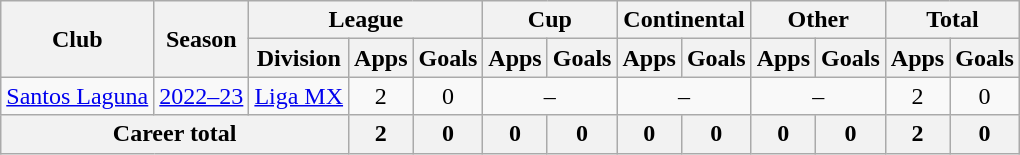<table class="wikitable" style="text-align: center">
<tr>
<th rowspan="2">Club</th>
<th rowspan="2">Season</th>
<th colspan="3">League</th>
<th colspan="2">Cup</th>
<th colspan="2">Continental</th>
<th colspan="2">Other</th>
<th colspan="2">Total</th>
</tr>
<tr>
<th>Division</th>
<th>Apps</th>
<th>Goals</th>
<th>Apps</th>
<th>Goals</th>
<th>Apps</th>
<th>Goals</th>
<th>Apps</th>
<th>Goals</th>
<th>Apps</th>
<th>Goals</th>
</tr>
<tr>
<td rowspan="1"><a href='#'>Santos Laguna</a></td>
<td><a href='#'>2022–23</a></td>
<td rowspan="1"><a href='#'>Liga MX</a></td>
<td>2</td>
<td>0</td>
<td colspan="2">–</td>
<td colspan="2">–</td>
<td colspan="2">–</td>
<td>2</td>
<td>0</td>
</tr>
<tr>
<th colspan="3">Career total</th>
<th>2</th>
<th>0</th>
<th>0</th>
<th>0</th>
<th>0</th>
<th>0</th>
<th>0</th>
<th>0</th>
<th>2</th>
<th>0</th>
</tr>
</table>
